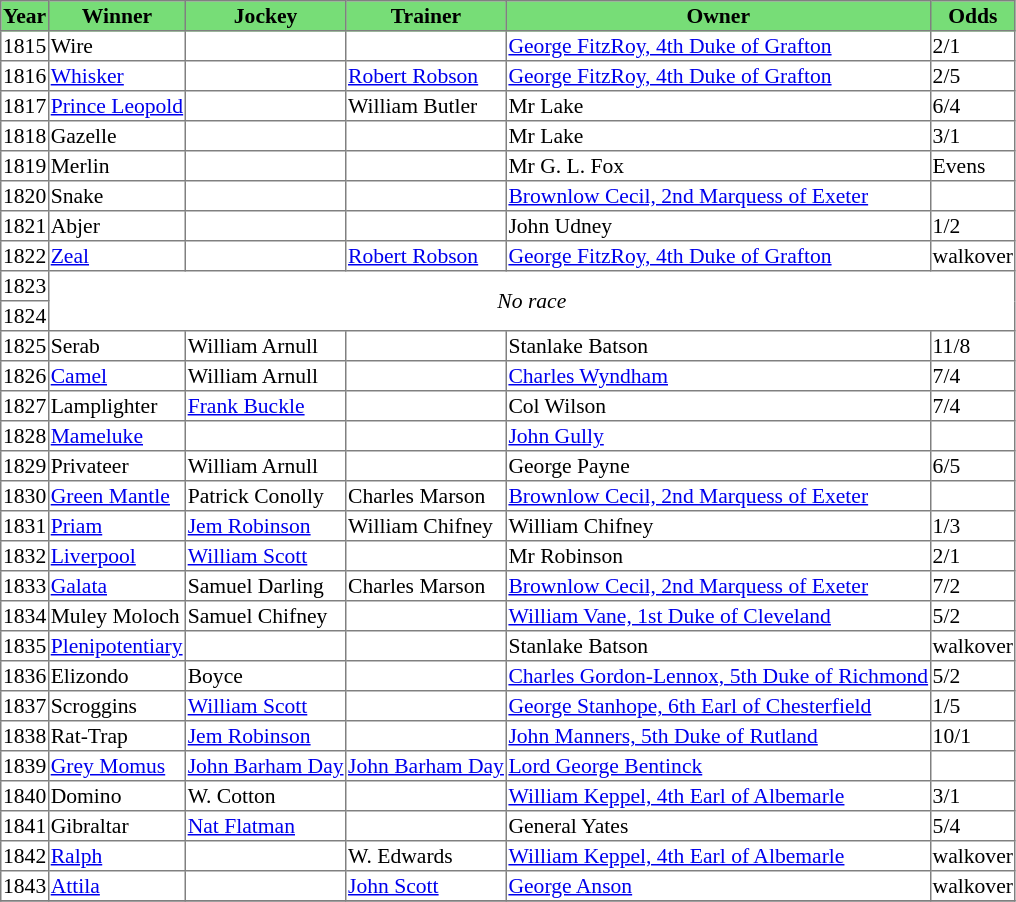<table class = "sortable" | border="1" cellpadding="1" style="border-collapse: collapse; font-size:90%">
<tr style="background:#7d7; text-align:center;">
<th>Year</th>
<th>Winner</th>
<th>Jockey</th>
<th>Trainer</th>
<th>Owner</th>
<th>Odds</th>
</tr>
<tr>
<td>1815</td>
<td>Wire</td>
<td></td>
<td></td>
<td><a href='#'>George FitzRoy, 4th Duke of Grafton</a></td>
<td>2/1</td>
</tr>
<tr>
<td>1816</td>
<td><a href='#'>Whisker</a></td>
<td></td>
<td><a href='#'>Robert Robson</a></td>
<td><a href='#'>George FitzRoy, 4th Duke of Grafton</a></td>
<td>2/5</td>
</tr>
<tr>
<td>1817</td>
<td><a href='#'>Prince Leopold</a></td>
<td></td>
<td>William Butler</td>
<td>Mr Lake</td>
<td>6/4</td>
</tr>
<tr>
<td>1818</td>
<td>Gazelle</td>
<td></td>
<td></td>
<td>Mr Lake</td>
<td>3/1</td>
</tr>
<tr>
<td>1819</td>
<td>Merlin</td>
<td></td>
<td></td>
<td>Mr G. L. Fox</td>
<td>Evens</td>
</tr>
<tr>
<td>1820</td>
<td>Snake</td>
<td></td>
<td></td>
<td><a href='#'>Brownlow Cecil, 2nd Marquess of Exeter</a></td>
<td></td>
</tr>
<tr>
<td>1821</td>
<td>Abjer</td>
<td></td>
<td></td>
<td>John Udney</td>
<td>1/2</td>
</tr>
<tr>
<td>1822</td>
<td><a href='#'>Zeal</a></td>
<td></td>
<td><a href='#'>Robert Robson</a></td>
<td><a href='#'>George FitzRoy, 4th Duke of Grafton</a></td>
<td>walkover</td>
</tr>
<tr>
<td>1823</td>
<td style="text-align:center;" rowspan=2 colspan=5><em>No race</em></td>
</tr>
<tr>
<td>1824</td>
</tr>
<tr>
<td>1825</td>
<td>Serab</td>
<td>William Arnull</td>
<td></td>
<td>Stanlake Batson</td>
<td>11/8</td>
</tr>
<tr>
<td>1826</td>
<td><a href='#'>Camel</a></td>
<td>William Arnull</td>
<td></td>
<td><a href='#'>Charles Wyndham</a></td>
<td>7/4</td>
</tr>
<tr>
<td>1827</td>
<td>Lamplighter</td>
<td><a href='#'>Frank Buckle</a></td>
<td></td>
<td>Col Wilson</td>
<td>7/4</td>
</tr>
<tr>
<td>1828</td>
<td><a href='#'>Mameluke</a></td>
<td></td>
<td></td>
<td><a href='#'>John Gully</a></td>
<td></td>
</tr>
<tr>
<td>1829</td>
<td>Privateer</td>
<td>William Arnull</td>
<td></td>
<td>George Payne</td>
<td>6/5</td>
</tr>
<tr>
<td>1830</td>
<td><a href='#'>Green Mantle</a></td>
<td>Patrick Conolly</td>
<td>Charles Marson</td>
<td><a href='#'>Brownlow Cecil, 2nd Marquess of Exeter</a></td>
<td></td>
</tr>
<tr>
<td>1831</td>
<td><a href='#'>Priam</a></td>
<td><a href='#'>Jem Robinson</a></td>
<td>William Chifney</td>
<td>William Chifney</td>
<td>1/3</td>
</tr>
<tr>
<td>1832</td>
<td><a href='#'>Liverpool</a></td>
<td><a href='#'>William Scott</a></td>
<td></td>
<td>Mr Robinson</td>
<td>2/1</td>
</tr>
<tr>
<td>1833</td>
<td><a href='#'>Galata</a></td>
<td>Samuel Darling</td>
<td>Charles Marson</td>
<td><a href='#'>Brownlow Cecil, 2nd Marquess of Exeter</a></td>
<td>7/2</td>
</tr>
<tr>
<td>1834</td>
<td>Muley Moloch</td>
<td>Samuel Chifney</td>
<td></td>
<td><a href='#'>William Vane, 1st Duke of Cleveland</a></td>
<td>5/2</td>
</tr>
<tr>
<td>1835</td>
<td><a href='#'>Plenipotentiary</a></td>
<td></td>
<td></td>
<td>Stanlake Batson</td>
<td>walkover</td>
</tr>
<tr>
<td>1836</td>
<td>Elizondo</td>
<td>Boyce</td>
<td></td>
<td><a href='#'>Charles Gordon-Lennox, 5th Duke of Richmond</a></td>
<td>5/2</td>
</tr>
<tr>
<td>1837</td>
<td>Scroggins</td>
<td><a href='#'>William Scott</a></td>
<td></td>
<td><a href='#'>George Stanhope, 6th Earl of Chesterfield</a></td>
<td>1/5</td>
</tr>
<tr>
<td>1838</td>
<td>Rat-Trap</td>
<td><a href='#'>Jem Robinson</a></td>
<td></td>
<td><a href='#'>John Manners, 5th Duke of Rutland</a></td>
<td>10/1</td>
</tr>
<tr>
<td>1839</td>
<td><a href='#'>Grey Momus</a></td>
<td><a href='#'>John Barham Day</a></td>
<td><a href='#'>John Barham Day</a></td>
<td><a href='#'>Lord George Bentinck</a></td>
<td></td>
</tr>
<tr>
<td>1840</td>
<td>Domino</td>
<td>W. Cotton</td>
<td></td>
<td><a href='#'>William Keppel, 4th Earl of Albemarle</a></td>
<td>3/1</td>
</tr>
<tr>
<td>1841</td>
<td>Gibraltar</td>
<td><a href='#'>Nat Flatman</a></td>
<td></td>
<td>General Yates</td>
<td>5/4</td>
</tr>
<tr>
<td>1842</td>
<td><a href='#'>Ralph</a></td>
<td></td>
<td>W. Edwards</td>
<td><a href='#'>William Keppel, 4th Earl of Albemarle</a></td>
<td>walkover</td>
</tr>
<tr>
<td>1843</td>
<td><a href='#'>Attila</a></td>
<td></td>
<td><a href='#'>John Scott</a></td>
<td><a href='#'>George Anson</a></td>
<td>walkover</td>
</tr>
<tr>
</tr>
</table>
